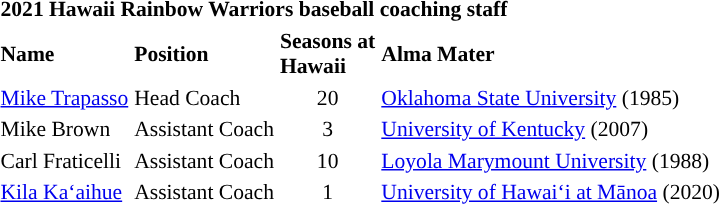<table class="toccolours" style="text-align: left; font-size:90%;">
<tr>
<th colspan="4">2021 Hawaii Rainbow Warriors baseball coaching staff</th>
</tr>
<tr>
<th>Name</th>
<th>Position</th>
<th>Seasons at<br>Hawaii</th>
<th>Alma Mater</th>
</tr>
<tr>
<td><a href='#'>Mike Trapasso</a></td>
<td>Head Coach</td>
<td align=center>20</td>
<td><a href='#'>Oklahoma State University</a> (1985)</td>
</tr>
<tr>
<td>Mike Brown</td>
<td>Assistant Coach</td>
<td align=center>3</td>
<td><a href='#'>University of Kentucky</a> (2007)</td>
</tr>
<tr>
<td>Carl Fraticelli</td>
<td>Assistant Coach</td>
<td align=center>10</td>
<td><a href='#'>Loyola Marymount University</a> (1988)</td>
</tr>
<tr>
<td><a href='#'>Kila Kaʻaihue</a></td>
<td>Assistant Coach</td>
<td align=center>1</td>
<td><a href='#'>University of Hawaiʻi at Mānoa</a> (2020)</td>
</tr>
</table>
